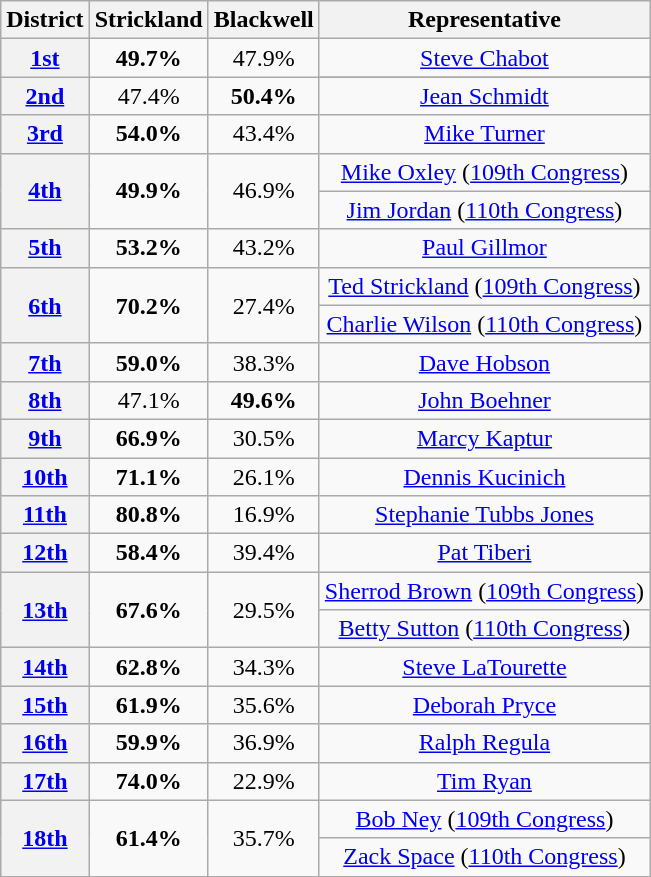<table class=wikitable>
<tr>
<th>District</th>
<th>Strickland</th>
<th>Blackwell</th>
<th>Representative</th>
</tr>
<tr align=center>
<th><a href='#'>1st</a></th>
<td><strong>49.7%</strong></td>
<td>47.9%</td>
<td><a href='#'>Steve Chabot</a></td>
</tr>
<tr align=center>
<th rowspan=2 ><a href='#'>2nd</a></th>
<td rowspan=2>47.4%</td>
<td rowspan=2><strong>50.4%</strong></td>
</tr>
<tr align=center>
<td><a href='#'>Jean Schmidt</a></td>
</tr>
<tr align=center>
<th><a href='#'>3rd</a></th>
<td><strong>54.0%</strong></td>
<td>43.4%</td>
<td><a href='#'>Mike Turner</a></td>
</tr>
<tr align=center>
<th rowspan=2 ><a href='#'>4th</a></th>
<td rowspan=2><strong>49.9%</strong></td>
<td rowspan=2>46.9%</td>
<td><a href='#'>Mike Oxley</a> (<a href='#'>109th Congress</a>)</td>
</tr>
<tr align=center>
<td><a href='#'>Jim Jordan</a> (<a href='#'>110th Congress</a>)</td>
</tr>
<tr align=center>
<th rowspan=1 ><a href='#'>5th</a></th>
<td rowspan=1><strong>53.2%</strong></td>
<td rowspan=1>43.2%</td>
<td><a href='#'>Paul Gillmor</a></td>
</tr>
<tr align=center>
<th rowspan=2 ><a href='#'>6th</a></th>
<td rowspan=2><strong>70.2%</strong></td>
<td rowspan=2>27.4%</td>
<td><a href='#'>Ted Strickland</a> (<a href='#'>109th Congress</a>)</td>
</tr>
<tr align=center>
<td><a href='#'>Charlie Wilson</a> (<a href='#'>110th Congress</a>)</td>
</tr>
<tr align=center>
<th><a href='#'>7th</a></th>
<td><strong>59.0%</strong></td>
<td>38.3%</td>
<td><a href='#'>Dave Hobson</a></td>
</tr>
<tr align=center>
<th><a href='#'>8th</a></th>
<td>47.1%</td>
<td><strong>49.6%</strong></td>
<td><a href='#'>John Boehner</a></td>
</tr>
<tr align=center>
<th><a href='#'>9th</a></th>
<td><strong>66.9%</strong></td>
<td>30.5%</td>
<td><a href='#'>Marcy Kaptur</a></td>
</tr>
<tr align=center>
<th><a href='#'>10th</a></th>
<td><strong>71.1%</strong></td>
<td>26.1%</td>
<td><a href='#'>Dennis Kucinich</a></td>
</tr>
<tr align=center>
<th><a href='#'>11th</a></th>
<td><strong>80.8%</strong></td>
<td>16.9%</td>
<td><a href='#'>Stephanie Tubbs Jones</a></td>
</tr>
<tr align=center>
<th><a href='#'>12th</a></th>
<td><strong>58.4%</strong></td>
<td>39.4%</td>
<td><a href='#'>Pat Tiberi</a></td>
</tr>
<tr align=center>
<th rowspan=2 ><a href='#'>13th</a></th>
<td rowspan=2><strong>67.6%</strong></td>
<td rowspan=2>29.5%</td>
<td><a href='#'>Sherrod Brown</a> (<a href='#'>109th Congress</a>)</td>
</tr>
<tr align=center>
<td><a href='#'>Betty Sutton</a> (<a href='#'>110th Congress</a>)</td>
</tr>
<tr align=center>
<th><a href='#'>14th</a></th>
<td><strong>62.8%</strong></td>
<td>34.3%</td>
<td><a href='#'>Steve LaTourette</a></td>
</tr>
<tr align=center>
<th><a href='#'>15th</a></th>
<td><strong>61.9%</strong></td>
<td>35.6%</td>
<td><a href='#'>Deborah Pryce</a></td>
</tr>
<tr align=center>
<th><a href='#'>16th</a></th>
<td><strong>59.9%</strong></td>
<td>36.9%</td>
<td><a href='#'>Ralph Regula</a></td>
</tr>
<tr align=center>
<th><a href='#'>17th</a></th>
<td><strong>74.0%</strong></td>
<td>22.9%</td>
<td><a href='#'>Tim Ryan</a></td>
</tr>
<tr align=center>
<th rowspan=2 ><a href='#'>18th</a></th>
<td rowspan=2><strong>61.4%</strong></td>
<td rowspan=2>35.7%</td>
<td><a href='#'>Bob Ney</a> (<a href='#'>109th Congress</a>)</td>
</tr>
<tr align=center>
<td><a href='#'>Zack Space</a> (<a href='#'>110th Congress</a>)</td>
</tr>
</table>
